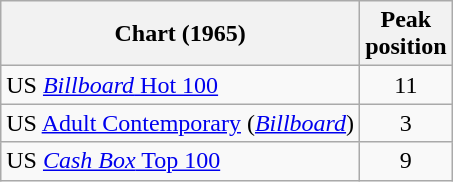<table class="wikitable sortable">
<tr>
<th align="left">Chart (1965)</th>
<th align="left">Peak<br>position</th>
</tr>
<tr>
<td>US <a href='#'><em>Billboard</em> Hot 100</a></td>
<td style="text-align:center;">11</td>
</tr>
<tr>
<td>US <a href='#'>Adult Contemporary</a> (<em><a href='#'>Billboard</a></em>)</td>
<td style="text-align:center;">3</td>
</tr>
<tr>
<td>US <a href='#'><em>Cash Box</em> Top 100</a></td>
<td style="text-align:center;">9</td>
</tr>
</table>
